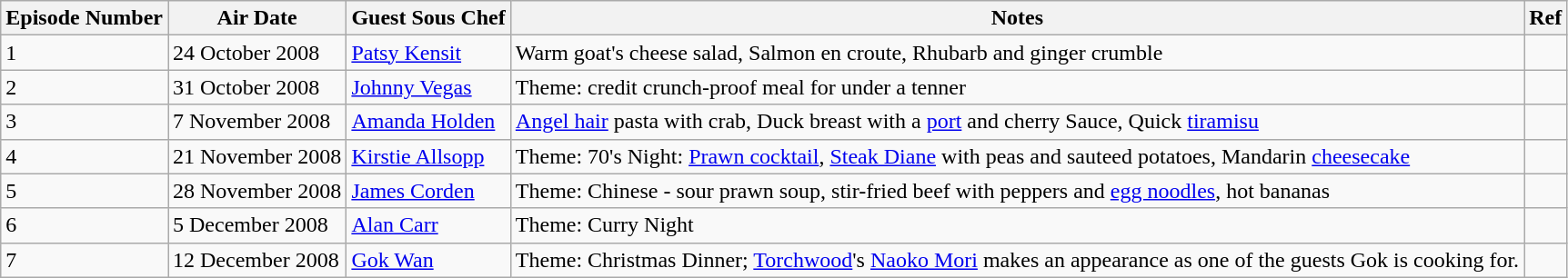<table class="wikitable">
<tr>
<th>Episode Number</th>
<th>Air Date</th>
<th>Guest Sous Chef</th>
<th>Notes</th>
<th>Ref</th>
</tr>
<tr>
<td>1</td>
<td>24 October 2008</td>
<td><a href='#'>Patsy Kensit</a></td>
<td>Warm goat's cheese salad, Salmon en croute, Rhubarb and ginger crumble</td>
<td></td>
</tr>
<tr>
<td>2</td>
<td>31 October 2008</td>
<td><a href='#'>Johnny Vegas</a></td>
<td>Theme: credit crunch-proof meal for under a tenner</td>
<td></td>
</tr>
<tr>
<td>3</td>
<td>7 November 2008</td>
<td><a href='#'>Amanda Holden</a></td>
<td><a href='#'>Angel hair</a> pasta with crab, Duck breast with a <a href='#'>port</a> and cherry Sauce, Quick <a href='#'>tiramisu</a></td>
<td></td>
</tr>
<tr>
<td>4</td>
<td>21 November 2008</td>
<td><a href='#'>Kirstie Allsopp</a></td>
<td>Theme: 70's Night: <a href='#'>Prawn cocktail</a>, <a href='#'>Steak Diane</a> with peas and sauteed potatoes, Mandarin <a href='#'>cheesecake</a></td>
<td></td>
</tr>
<tr>
<td>5</td>
<td>28 November 2008</td>
<td><a href='#'>James Corden</a></td>
<td>Theme: Chinese - sour prawn soup, stir-fried beef with peppers and <a href='#'>egg noodles</a>, hot bananas</td>
<td></td>
</tr>
<tr>
<td>6</td>
<td>5 December 2008</td>
<td><a href='#'>Alan Carr</a></td>
<td>Theme: Curry Night</td>
<td></td>
</tr>
<tr>
<td>7</td>
<td>12 December 2008</td>
<td><a href='#'>Gok Wan</a></td>
<td>Theme: Christmas Dinner; <a href='#'>Torchwood</a>'s <a href='#'>Naoko Mori</a> makes an appearance as one of the guests Gok is cooking for.</td>
<td></td>
</tr>
</table>
